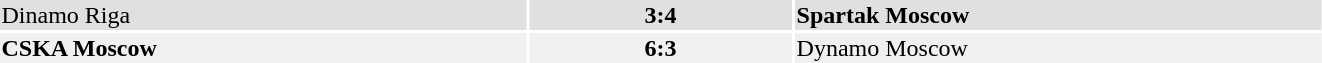<table width="70%">
<tr bgcolor="#e0e0e0">
<td style="width:40%;">Dinamo Riga</td>
<th style="width:20%;"><strong>3:4</strong></th>
<td style="width:40%;"><strong>Spartak Moscow</strong></td>
</tr>
<tr bgcolor="#f0f0f0">
<td><strong>CSKA Moscow</strong></td>
<td align="center"><strong>6:3</strong></td>
<td>Dynamo Moscow</td>
</tr>
</table>
